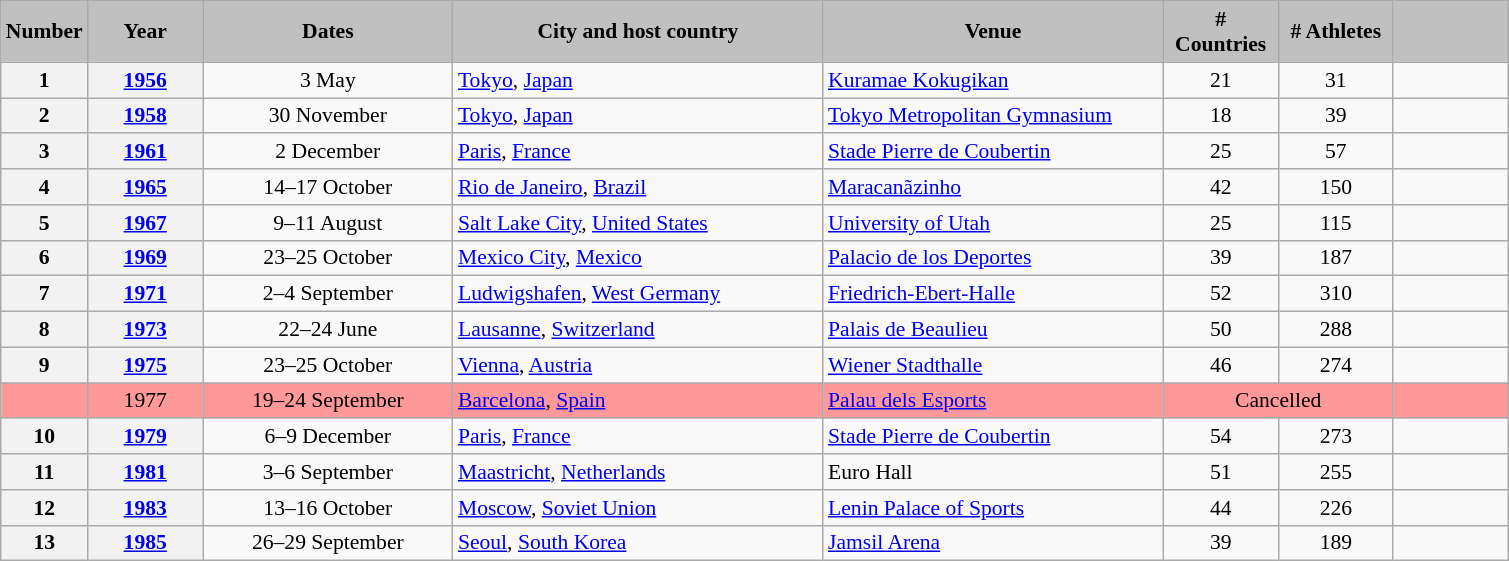<table class=wikitable style="font-size:90%; text-align:center">
<tr>
<th style="width: 30px; background-color:#C0C0C0">Number</th>
<th style="width: 70px; background-color:#C0C0C0">Year</th>
<th style="width: 160px; background-color:#C0C0C0">Dates</th>
<th style="width: 240px; background-color:#C0C0C0">City and host country</th>
<th style="width: 220px; background-color:#C0C0C0">Venue</th>
<th style="width: 70px; background-color:#C0C0C0"># Countries</th>
<th style="width: 70px; background-color:#C0C0C0"># Athletes</th>
<th style="width: 70px; background-color:#C0C0C0"></th>
</tr>
<tr second Robert A Bywalec>
<th>1</th>
<th><a href='#'>1956</a></th>
<td>3 May</td>
<td align=left> <a href='#'>Tokyo</a>, <a href='#'>Japan</a></td>
<td align=left><a href='#'>Kuramae Kokugikan</a></td>
<td>21</td>
<td>31</td>
<td></td>
</tr>
<tr>
<th>2</th>
<th><a href='#'>1958</a></th>
<td>30 November</td>
<td align=left> <a href='#'>Tokyo</a>, <a href='#'>Japan</a></td>
<td align=left><a href='#'>Tokyo Metropolitan Gymnasium</a></td>
<td>18</td>
<td>39</td>
<td></td>
</tr>
<tr>
<th>3</th>
<th><a href='#'>1961</a></th>
<td>2 December</td>
<td align=left> <a href='#'>Paris</a>, <a href='#'>France</a></td>
<td align=left><a href='#'>Stade Pierre de Coubertin</a></td>
<td>25</td>
<td>57</td>
<td></td>
</tr>
<tr>
<th>4</th>
<th><a href='#'>1965</a></th>
<td>14–17 October</td>
<td align=left> <a href='#'>Rio de Janeiro</a>, <a href='#'>Brazil</a></td>
<td align=left><a href='#'>Maracanãzinho</a></td>
<td>42</td>
<td>150</td>
<td></td>
</tr>
<tr>
<th>5</th>
<th><a href='#'>1967</a></th>
<td>9–11 August</td>
<td align=left> <a href='#'>Salt Lake City</a>, <a href='#'>United States</a></td>
<td align=left><a href='#'>University of Utah</a></td>
<td>25</td>
<td>115</td>
<td></td>
</tr>
<tr>
<th>6</th>
<th><a href='#'>1969</a></th>
<td>23–25 October</td>
<td align=left> <a href='#'>Mexico City</a>, <a href='#'>Mexico</a></td>
<td align=left><a href='#'>Palacio de los Deportes</a></td>
<td>39</td>
<td>187</td>
<td></td>
</tr>
<tr>
<th>7</th>
<th><a href='#'>1971</a></th>
<td>2–4 September</td>
<td align=left> <a href='#'>Ludwigshafen</a>, <a href='#'>West Germany</a></td>
<td align=left><a href='#'>Friedrich-Ebert-Halle</a></td>
<td>52</td>
<td>310</td>
<td></td>
</tr>
<tr>
<th>8</th>
<th><a href='#'>1973</a></th>
<td>22–24 June</td>
<td align=left> <a href='#'>Lausanne</a>, <a href='#'>Switzerland</a></td>
<td align=left><a href='#'>Palais de Beaulieu</a></td>
<td>50</td>
<td>288</td>
<td></td>
</tr>
<tr>
<th>9</th>
<th><a href='#'>1975</a></th>
<td>23–25 October</td>
<td align=left> <a href='#'>Vienna</a>, <a href='#'>Austria</a></td>
<td align=left><a href='#'>Wiener Stadthalle</a></td>
<td>46</td>
<td>274</td>
<td></td>
</tr>
<tr style="background:#F99">
<td></td>
<td>1977</td>
<td>19–24 September</td>
<td align=left> <a href='#'>Barcelona</a>, <a href='#'>Spain</a></td>
<td align=left><a href='#'>Palau dels Esports</a></td>
<td colspan=2>Cancelled</td>
<td></td>
</tr>
<tr>
<th>10</th>
<th><a href='#'>1979</a></th>
<td>6–9 December</td>
<td align=left> <a href='#'>Paris</a>, <a href='#'>France</a></td>
<td align=left><a href='#'>Stade Pierre de Coubertin</a></td>
<td>54</td>
<td>273</td>
<td></td>
</tr>
<tr>
<th>11</th>
<th><a href='#'>1981</a></th>
<td>3–6 September</td>
<td align=left> <a href='#'>Maastricht</a>, <a href='#'>Netherlands</a></td>
<td align=left>Euro Hall</td>
<td>51</td>
<td>255</td>
<td></td>
</tr>
<tr>
<th>12</th>
<th><a href='#'>1983</a></th>
<td>13–16 October</td>
<td align=left> <a href='#'>Moscow</a>, <a href='#'>Soviet Union</a></td>
<td align=left><a href='#'>Lenin Palace of Sports</a></td>
<td>44</td>
<td>226</td>
<td></td>
</tr>
<tr>
<th>13</th>
<th><a href='#'>1985</a></th>
<td>26–29 September</td>
<td align=left> <a href='#'>Seoul</a>, <a href='#'>South Korea</a></td>
<td align=left><a href='#'>Jamsil Arena</a></td>
<td>39</td>
<td>189</td>
<td></td>
</tr>
</table>
